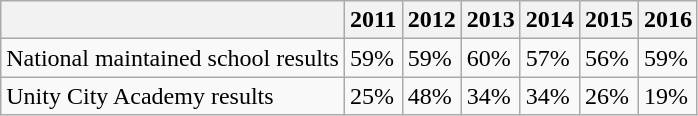<table class="wikitable">
<tr>
<th></th>
<th>2011</th>
<th>2012</th>
<th>2013</th>
<th>2014</th>
<th>2015</th>
<th>2016</th>
</tr>
<tr>
<td>National maintained school results</td>
<td>59%</td>
<td>59%</td>
<td>60%</td>
<td>57%</td>
<td>56%</td>
<td>59%</td>
</tr>
<tr>
<td>Unity City Academy results</td>
<td>25%</td>
<td>48%</td>
<td>34%</td>
<td>34%</td>
<td>26%</td>
<td>19%</td>
</tr>
</table>
